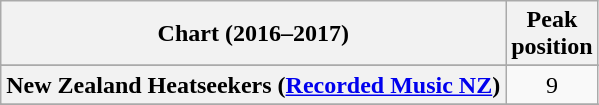<table class="wikitable sortable plainrowheaders" style="text-align:center">
<tr>
<th scope="col">Chart (2016–2017)</th>
<th scope="col">Peak<br>position</th>
</tr>
<tr>
</tr>
<tr>
</tr>
<tr>
</tr>
<tr>
</tr>
<tr>
</tr>
<tr>
<th scope="row">New Zealand Heatseekers (<a href='#'>Recorded Music NZ</a>)</th>
<td>9</td>
</tr>
<tr>
</tr>
<tr>
</tr>
<tr>
</tr>
</table>
